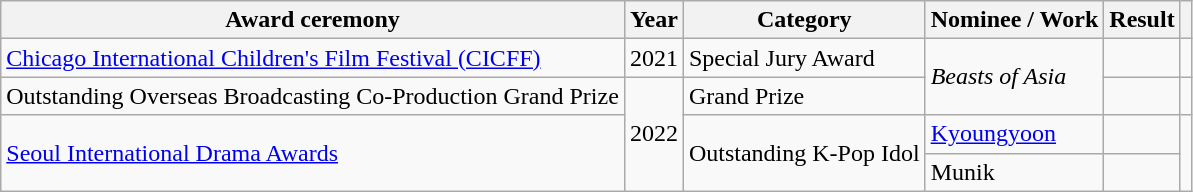<table class="wikitable plainrowheaders sortable">
<tr>
<th scope="col">Award ceremony</th>
<th scope="col">Year</th>
<th scope="col">Category</th>
<th scope="col">Nominee / Work</th>
<th scope="col">Result</th>
<th scope="col" class="unsortable"></th>
</tr>
<tr>
<td><a href='#'>Chicago International Children's Film Festival (CICFF)</a></td>
<td>2021</td>
<td>Special Jury Award</td>
<td rowspan="2"><em>Beasts of Asia</em></td>
<td></td>
<td></td>
</tr>
<tr>
<td>Outstanding Overseas Broadcasting Co-Production Grand Prize</td>
<td rowspan="3">2022</td>
<td>Grand Prize</td>
<td></td>
<td></td>
</tr>
<tr>
<td rowspan="2"><a href='#'>Seoul International Drama Awards</a></td>
<td rowspan="2">Outstanding K-Pop Idol</td>
<td><a href='#'>Kyoungyoon</a></td>
<td></td>
<td rowspan="2"></td>
</tr>
<tr>
<td>Munik</td>
<td></td>
</tr>
</table>
